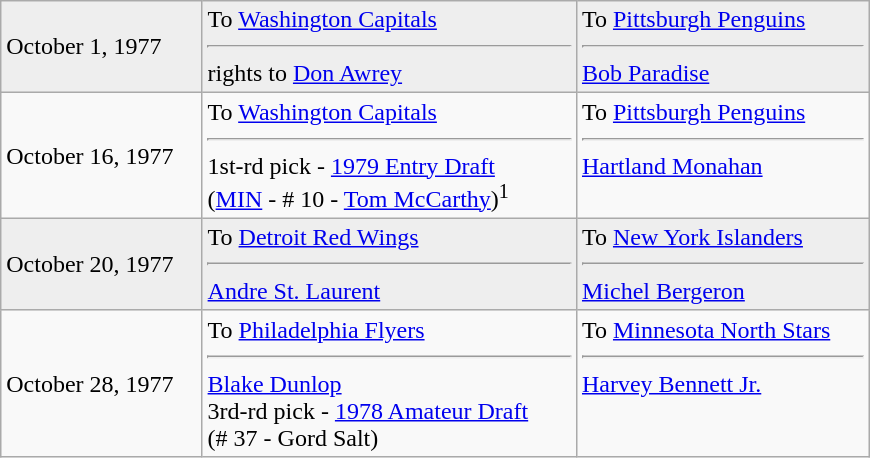<table class="wikitable" style="border:1px solid #999; width:580px;">
<tr style="background:#eee;">
<td>October 1, 1977</td>
<td valign="top">To <a href='#'>Washington Capitals</a><hr>rights to <a href='#'>Don Awrey</a></td>
<td valign="top">To <a href='#'>Pittsburgh Penguins</a><hr><a href='#'>Bob Paradise</a></td>
</tr>
<tr>
<td>October 16, 1977</td>
<td valign="top">To <a href='#'>Washington Capitals</a><hr>1st-rd pick - <a href='#'>1979 Entry Draft</a><br>(<a href='#'>MIN</a> - # 10 - <a href='#'>Tom McCarthy</a>)<sup>1</sup></td>
<td valign="top">To <a href='#'>Pittsburgh Penguins</a><hr><a href='#'>Hartland Monahan</a></td>
</tr>
<tr style="background:#eee;">
<td>October 20, 1977</td>
<td valign="top">To <a href='#'>Detroit Red Wings</a><hr><a href='#'>Andre St. Laurent</a></td>
<td valign="top">To <a href='#'>New York Islanders</a><hr><a href='#'>Michel Bergeron</a></td>
</tr>
<tr>
<td>October 28, 1977</td>
<td valign="top">To <a href='#'>Philadelphia Flyers</a><hr><a href='#'>Blake Dunlop</a><br>3rd-rd pick - <a href='#'>1978 Amateur Draft</a><br>(# 37 - Gord Salt)</td>
<td valign="top">To <a href='#'>Minnesota North Stars</a><hr><a href='#'>Harvey Bennett Jr.</a></td>
</tr>
</table>
